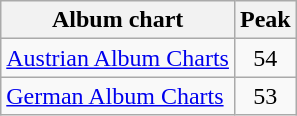<table class="wikitable sortable">
<tr>
<th>Album chart</th>
<th>Peak</th>
</tr>
<tr>
<td><a href='#'>Austrian Album Charts</a></td>
<td align=center>54</td>
</tr>
<tr>
<td><a href='#'>German Album Charts</a></td>
<td align=center>53</td>
</tr>
</table>
